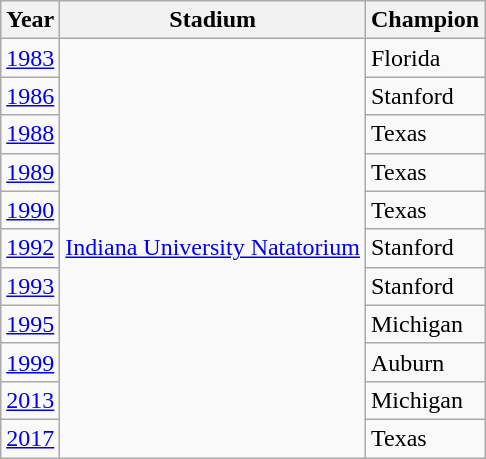<table class="wikitable">
<tr>
<th>Year</th>
<th>Stadium</th>
<th>Champion</th>
</tr>
<tr>
<td><a href='#'>1983</a></td>
<td rowspan="11"><a href='#'>Indiana University Natatorium</a></td>
<td>Florida</td>
</tr>
<tr>
<td><a href='#'>1986</a></td>
<td>Stanford</td>
</tr>
<tr>
<td><a href='#'>1988</a></td>
<td>Texas</td>
</tr>
<tr>
<td><a href='#'>1989</a></td>
<td>Texas</td>
</tr>
<tr>
<td><a href='#'>1990</a></td>
<td>Texas</td>
</tr>
<tr>
<td><a href='#'>1992</a></td>
<td>Stanford</td>
</tr>
<tr>
<td><a href='#'>1993</a></td>
<td>Stanford</td>
</tr>
<tr>
<td><a href='#'>1995</a></td>
<td>Michigan</td>
</tr>
<tr>
<td><a href='#'>1999</a></td>
<td>Auburn</td>
</tr>
<tr>
<td><a href='#'>2013</a></td>
<td>Michigan</td>
</tr>
<tr>
<td><a href='#'>2017</a></td>
<td>Texas</td>
</tr>
</table>
